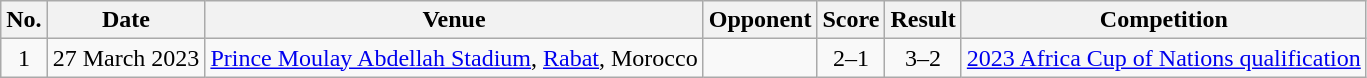<table class="wikitable sortable">
<tr>
<th scope="col">No.</th>
<th scope="col">Date</th>
<th scope="col">Venue</th>
<th scope="col">Opponent</th>
<th scope="col">Score</th>
<th scope="col">Result</th>
<th scope="col">Competition</th>
</tr>
<tr>
<td align=center>1</td>
<td>27 March 2023</td>
<td><a href='#'>Prince Moulay Abdellah Stadium</a>, <a href='#'>Rabat</a>, Morocco</td>
<td></td>
<td align=center>2–1</td>
<td align=center>3–2</td>
<td><a href='#'>2023 Africa Cup of Nations qualification</a></td>
</tr>
</table>
